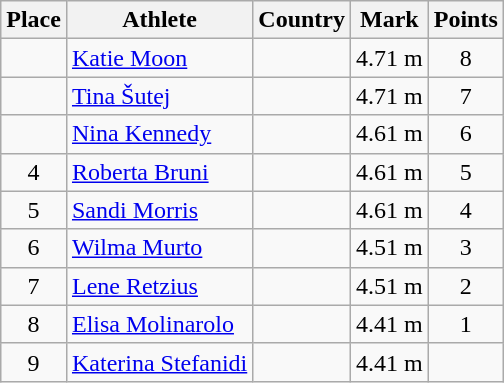<table class="wikitable">
<tr>
<th>Place</th>
<th>Athlete</th>
<th>Country</th>
<th>Mark</th>
<th>Points</th>
</tr>
<tr>
<td align=center></td>
<td><a href='#'>Katie Moon</a></td>
<td></td>
<td>4.71 m</td>
<td align=center>8</td>
</tr>
<tr>
<td align=center></td>
<td><a href='#'>Tina Šutej</a></td>
<td></td>
<td>4.71 m</td>
<td align=center>7</td>
</tr>
<tr>
<td align=center></td>
<td><a href='#'>Nina Kennedy</a></td>
<td></td>
<td>4.61 m</td>
<td align=center>6</td>
</tr>
<tr>
<td align=center>4</td>
<td><a href='#'>Roberta Bruni</a></td>
<td></td>
<td>4.61 m</td>
<td align=center>5</td>
</tr>
<tr>
<td align=center>5</td>
<td><a href='#'>Sandi Morris</a></td>
<td></td>
<td>4.61 m</td>
<td align=center>4</td>
</tr>
<tr>
<td align=center>6</td>
<td><a href='#'>Wilma Murto</a></td>
<td></td>
<td>4.51 m</td>
<td align=center>3</td>
</tr>
<tr>
<td align=center>7</td>
<td><a href='#'>Lene Retzius</a></td>
<td></td>
<td>4.51 m</td>
<td align=center>2</td>
</tr>
<tr>
<td align=center>8</td>
<td><a href='#'>Elisa Molinarolo</a></td>
<td></td>
<td>4.41 m</td>
<td align=center>1</td>
</tr>
<tr>
<td align=center>9</td>
<td><a href='#'>Katerina Stefanidi</a></td>
<td></td>
<td>4.41 m</td>
<td align=center></td>
</tr>
</table>
